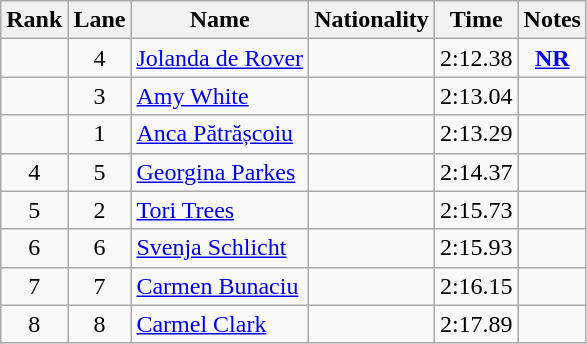<table class="wikitable sortable" style="text-align:center">
<tr>
<th>Rank</th>
<th>Lane</th>
<th>Name</th>
<th>Nationality</th>
<th>Time</th>
<th>Notes</th>
</tr>
<tr>
<td></td>
<td>4</td>
<td align=left><a href='#'>Jolanda de Rover</a></td>
<td align=left></td>
<td>2:12.38</td>
<td><strong><a href='#'>NR</a></strong></td>
</tr>
<tr>
<td></td>
<td>3</td>
<td align=left><a href='#'>Amy White</a></td>
<td align=left></td>
<td>2:13.04</td>
<td></td>
</tr>
<tr>
<td></td>
<td>1</td>
<td align=left><a href='#'>Anca Pătrășcoiu</a></td>
<td align=left></td>
<td>2:13.29</td>
<td></td>
</tr>
<tr>
<td>4</td>
<td>5</td>
<td align=left><a href='#'>Georgina Parkes</a></td>
<td align=left></td>
<td>2:14.37</td>
<td></td>
</tr>
<tr>
<td>5</td>
<td>2</td>
<td align=left><a href='#'>Tori Trees</a></td>
<td align=left></td>
<td>2:15.73</td>
<td></td>
</tr>
<tr>
<td>6</td>
<td>6</td>
<td align=left><a href='#'>Svenja Schlicht</a></td>
<td align=left></td>
<td>2:15.93</td>
<td></td>
</tr>
<tr>
<td>7</td>
<td>7</td>
<td align=left><a href='#'>Carmen Bunaciu</a></td>
<td align=left></td>
<td>2:16.15</td>
<td></td>
</tr>
<tr>
<td>8</td>
<td>8</td>
<td align=left><a href='#'>Carmel Clark</a></td>
<td align=left></td>
<td>2:17.89</td>
<td></td>
</tr>
</table>
